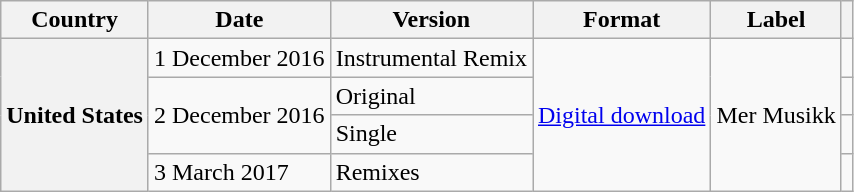<table class="wikitable plainrowheaders">
<tr>
<th scope="col">Country</th>
<th scope="col">Date</th>
<th scope="col">Version</th>
<th scope="col">Format</th>
<th scope="col">Label</th>
<th scope="col"></th>
</tr>
<tr>
<th scope="row" rowspan="4">United States</th>
<td>1 December 2016</td>
<td>Instrumental Remix</td>
<td rowspan="4"><a href='#'>Digital download</a></td>
<td rowspan="4">Mer Musikk</td>
<td></td>
</tr>
<tr>
<td rowspan="2">2 December 2016</td>
<td>Original</td>
<td></td>
</tr>
<tr>
<td>Single</td>
<td></td>
</tr>
<tr>
<td>3 March 2017</td>
<td>Remixes</td>
<td></td>
</tr>
</table>
